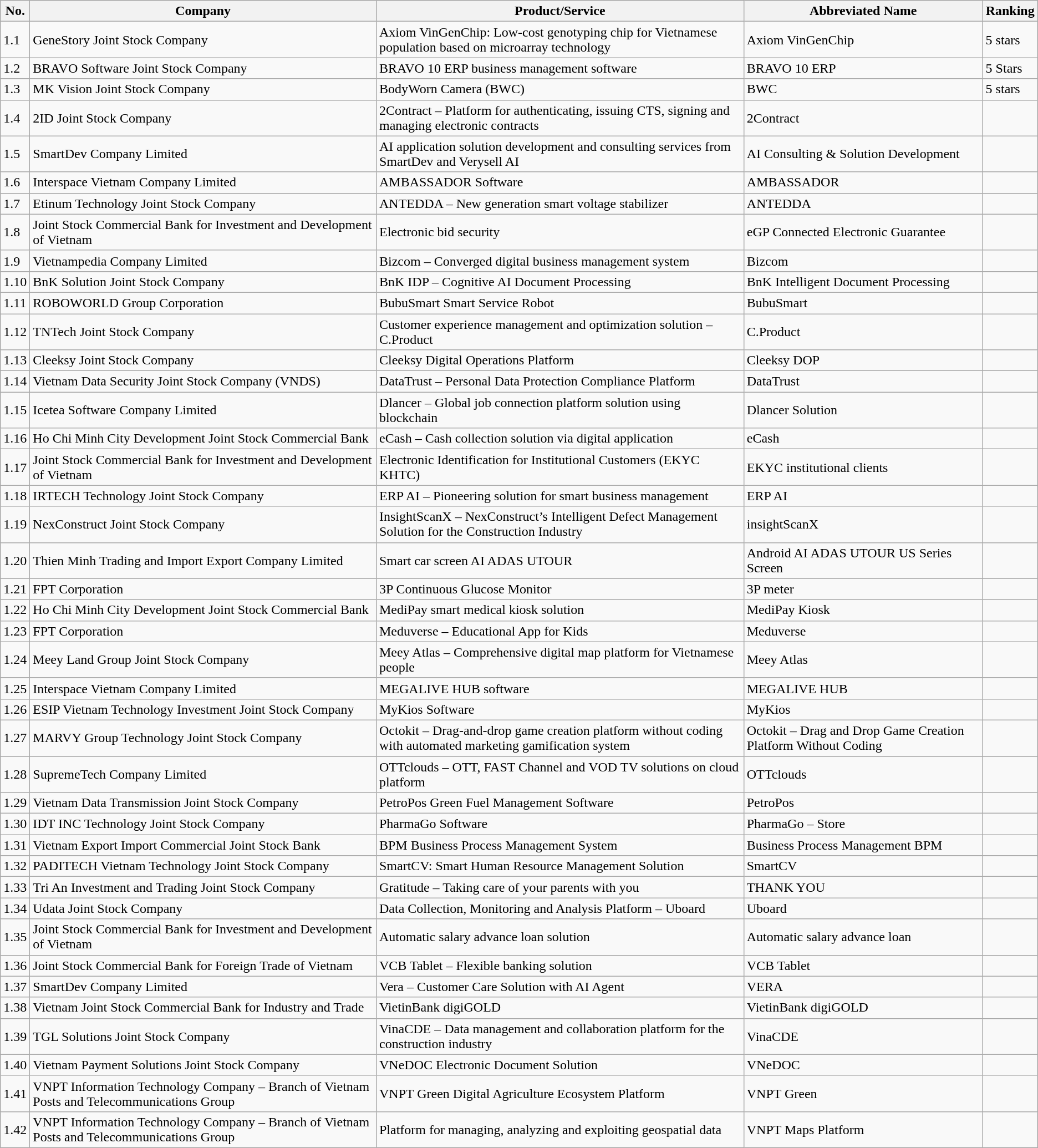<table class="wikitable sortable mw-collapsible mw-collapsed">
<tr>
<th>No.</th>
<th>Company</th>
<th>Product/Service</th>
<th>Abbreviated Name</th>
<th>Ranking</th>
</tr>
<tr>
<td>1.1</td>
<td>GeneStory Joint Stock Company</td>
<td>Axiom VinGenChip: Low-cost genotyping chip for Vietnamese population based on microarray technology</td>
<td>Axiom VinGenChip</td>
<td>5 stars</td>
</tr>
<tr>
<td>1.2</td>
<td>BRAVO Software Joint Stock Company</td>
<td>BRAVO 10 ERP business management software</td>
<td>BRAVO 10 ERP</td>
<td>5 Stars</td>
</tr>
<tr>
<td>1.3</td>
<td>MK Vision Joint Stock Company</td>
<td>BodyWorn Camera (BWC)</td>
<td>BWC</td>
<td>5 stars</td>
</tr>
<tr>
<td>1.4</td>
<td>2ID Joint Stock Company</td>
<td>2Contract – Platform for authenticating, issuing CTS, signing and managing electronic contracts</td>
<td>2Contract</td>
<td></td>
</tr>
<tr>
<td>1.5</td>
<td>SmartDev Company Limited</td>
<td>AI application solution development and consulting services from SmartDev and Verysell AI</td>
<td>AI Consulting & Solution Development</td>
<td></td>
</tr>
<tr>
<td>1.6</td>
<td>Interspace Vietnam Company Limited</td>
<td>AMBASSADOR Software</td>
<td>AMBASSADOR</td>
<td></td>
</tr>
<tr>
<td>1.7</td>
<td>Etinum Technology Joint Stock Company</td>
<td>ANTEDDA – New generation smart voltage stabilizer</td>
<td>ANTEDDA</td>
<td></td>
</tr>
<tr>
<td>1.8</td>
<td>Joint Stock Commercial Bank for Investment and Development of Vietnam</td>
<td>Electronic bid security</td>
<td>eGP Connected Electronic Guarantee</td>
<td></td>
</tr>
<tr>
<td>1.9</td>
<td>Vietnampedia Company Limited</td>
<td>Bizcom – Converged digital business management system</td>
<td>Bizcom</td>
<td></td>
</tr>
<tr>
<td>1.10</td>
<td>BnK Solution Joint Stock Company</td>
<td>BnK IDP – Cognitive AI Document Processing</td>
<td>BnK Intelligent Document Processing</td>
<td></td>
</tr>
<tr>
<td>1.11</td>
<td>ROBOWORLD Group Corporation</td>
<td>BubuSmart Smart Service Robot</td>
<td>BubuSmart</td>
<td></td>
</tr>
<tr>
<td>1.12</td>
<td>TNTech Joint Stock Company</td>
<td>Customer experience management and optimization solution – C.Product</td>
<td>C.Product</td>
<td></td>
</tr>
<tr>
<td>1.13</td>
<td>Cleeksy Joint Stock Company</td>
<td>Cleeksy Digital Operations Platform</td>
<td>Cleeksy DOP</td>
<td></td>
</tr>
<tr>
<td>1.14</td>
<td>Vietnam Data Security Joint Stock Company (VNDS)</td>
<td>DataTrust – Personal Data Protection Compliance Platform</td>
<td>DataTrust</td>
<td></td>
</tr>
<tr>
<td>1.15</td>
<td>Icetea Software Company Limited</td>
<td>Dlancer – Global job connection platform solution using blockchain</td>
<td>Dlancer Solution</td>
<td></td>
</tr>
<tr>
<td>1.16</td>
<td>Ho Chi Minh City Development Joint Stock Commercial Bank</td>
<td>eCash – Cash collection solution via digital application</td>
<td>eCash</td>
<td></td>
</tr>
<tr>
<td>1.17</td>
<td>Joint Stock Commercial Bank for Investment and Development of Vietnam</td>
<td>Electronic Identification for Institutional Customers (EKYC KHTC)</td>
<td>EKYC institutional clients</td>
<td></td>
</tr>
<tr>
<td>1.18</td>
<td>IRTECH Technology Joint Stock Company</td>
<td>ERP AI – Pioneering solution for smart business management</td>
<td>ERP AI</td>
<td></td>
</tr>
<tr>
<td>1.19</td>
<td>NexConstruct Joint Stock Company</td>
<td>InsightScanX – NexConstruct’s Intelligent Defect Management Solution for the Construction Industry</td>
<td>insightScanX</td>
<td></td>
</tr>
<tr>
<td>1.20</td>
<td>Thien Minh Trading and Import Export Company Limited</td>
<td>Smart car screen AI ADAS UTOUR</td>
<td>Android AI ADAS UTOUR US Series Screen</td>
<td></td>
</tr>
<tr>
<td>1.21</td>
<td>FPT Corporation</td>
<td>3P Continuous Glucose Monitor</td>
<td>3P meter</td>
<td></td>
</tr>
<tr>
<td>1.22</td>
<td>Ho Chi Minh City Development Joint Stock Commercial Bank</td>
<td>MediPay smart medical kiosk solution</td>
<td>MediPay Kiosk</td>
<td></td>
</tr>
<tr>
<td>1.23</td>
<td>FPT Corporation</td>
<td>Meduverse – Educational App for Kids</td>
<td>Meduverse</td>
<td></td>
</tr>
<tr>
<td>1.24</td>
<td>Meey Land Group Joint Stock Company</td>
<td>Meey Atlas – Comprehensive digital map platform for Vietnamese people</td>
<td>Meey Atlas</td>
<td></td>
</tr>
<tr>
<td>1.25</td>
<td>Interspace Vietnam Company Limited</td>
<td>MEGALIVE HUB software</td>
<td>MEGALIVE HUB</td>
<td></td>
</tr>
<tr>
<td>1.26</td>
<td>ESIP Vietnam Technology Investment Joint Stock Company</td>
<td>MyKios Software</td>
<td>MyKios</td>
<td></td>
</tr>
<tr>
<td>1.27</td>
<td>MARVY Group Technology Joint Stock Company</td>
<td>Octokit – Drag-and-drop game creation platform without coding with automated marketing gamification system</td>
<td>Octokit – Drag and Drop Game Creation Platform Without Coding</td>
<td></td>
</tr>
<tr>
<td>1.28</td>
<td>SupremeTech Company Limited</td>
<td>OTTclouds – OTT, FAST Channel and VOD TV solutions on cloud platform</td>
<td>OTTclouds</td>
<td></td>
</tr>
<tr>
<td>1.29</td>
<td>Vietnam Data Transmission Joint Stock Company</td>
<td>PetroPos Green Fuel Management Software</td>
<td>PetroPos</td>
<td></td>
</tr>
<tr>
<td>1.30</td>
<td>IDT INC Technology Joint Stock Company</td>
<td>PharmaGo Software</td>
<td>PharmaGo – Store</td>
<td></td>
</tr>
<tr>
<td>1.31</td>
<td>Vietnam Export Import Commercial Joint Stock Bank</td>
<td>BPM Business Process Management System</td>
<td>Business Process Management BPM</td>
<td></td>
</tr>
<tr>
<td>1.32</td>
<td>PADITECH Vietnam Technology Joint Stock Company</td>
<td>SmartCV: Smart Human Resource Management Solution</td>
<td>SmartCV</td>
<td></td>
</tr>
<tr>
<td>1.33</td>
<td>Tri An Investment and Trading Joint Stock Company</td>
<td>Gratitude – Taking care of your parents with you</td>
<td>THANK YOU</td>
<td></td>
</tr>
<tr>
<td>1.34</td>
<td>Udata Joint Stock Company</td>
<td>Data Collection, Monitoring and Analysis Platform – Uboard</td>
<td>Uboard</td>
<td></td>
</tr>
<tr>
<td>1.35</td>
<td>Joint Stock Commercial Bank for Investment and Development of Vietnam</td>
<td>Automatic salary advance loan solution</td>
<td>Automatic salary advance loan</td>
<td></td>
</tr>
<tr>
<td>1.36</td>
<td>Joint Stock Commercial Bank for Foreign Trade of Vietnam</td>
<td>VCB Tablet – Flexible banking solution</td>
<td>VCB Tablet</td>
<td></td>
</tr>
<tr>
<td>1.37</td>
<td>SmartDev Company Limited</td>
<td>Vera – Customer Care Solution with AI Agent</td>
<td>VERA</td>
<td></td>
</tr>
<tr>
<td>1.38</td>
<td>Vietnam Joint Stock Commercial Bank for Industry and Trade</td>
<td>VietinBank digiGOLD</td>
<td>VietinBank digiGOLD</td>
<td></td>
</tr>
<tr>
<td>1.39</td>
<td>TGL Solutions Joint Stock Company</td>
<td>VinaCDE – Data management and collaboration platform for the construction industry</td>
<td>VinaCDE</td>
<td></td>
</tr>
<tr>
<td>1.40</td>
<td>Vietnam Payment Solutions Joint Stock Company</td>
<td>VNeDOC Electronic Document Solution</td>
<td>VNeDOC</td>
<td></td>
</tr>
<tr>
<td>1.41</td>
<td>VNPT Information Technology Company – Branch of Vietnam Posts and Telecommunications Group</td>
<td>VNPT Green Digital Agriculture Ecosystem Platform</td>
<td>VNPT Green</td>
<td></td>
</tr>
<tr>
<td>1.42</td>
<td>VNPT Information Technology Company – Branch of Vietnam Posts and Telecommunications Group</td>
<td>Platform for managing, analyzing and exploiting geospatial data</td>
<td>VNPT Maps Platform</td>
<td></td>
</tr>
</table>
